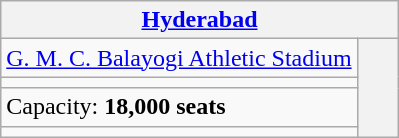<table class="wikitable">
<tr>
<th colspan="2" width="20px"><a href='#'>Hyderabad</a></th>
</tr>
<tr>
<td><a href='#'>G. M. C. Balayogi Athletic Stadium</a></td>
<th rowspan="5" width="20px"></th>
</tr>
<tr>
<td></td>
</tr>
<tr>
<td>Capacity: <strong>18,000 seats</strong></td>
</tr>
<tr>
<td></td>
</tr>
</table>
